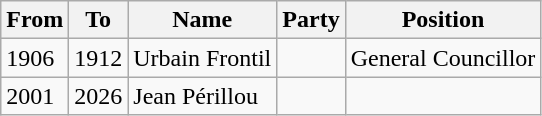<table class="wikitable">
<tr>
<th>From</th>
<th>To</th>
<th>Name</th>
<th>Party</th>
<th>Position</th>
</tr>
<tr>
<td>1906</td>
<td>1912</td>
<td>Urbain Frontil</td>
<td></td>
<td>General Councillor</td>
</tr>
<tr>
<td>2001</td>
<td>2026</td>
<td>Jean Périllou</td>
<td></td>
<td></td>
</tr>
</table>
